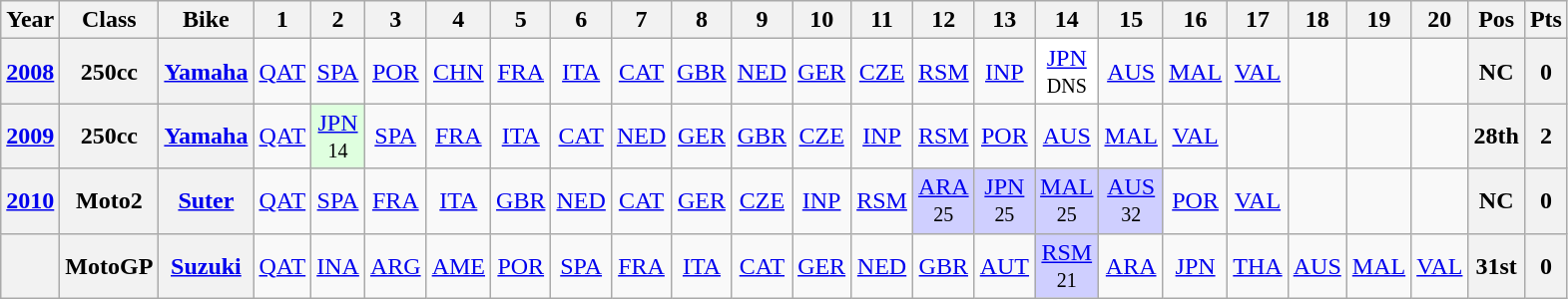<table class="wikitable" style="text-align:center">
<tr>
<th>Year</th>
<th>Class</th>
<th>Bike</th>
<th>1</th>
<th>2</th>
<th>3</th>
<th>4</th>
<th>5</th>
<th>6</th>
<th>7</th>
<th>8</th>
<th>9</th>
<th>10</th>
<th>11</th>
<th>12</th>
<th>13</th>
<th>14</th>
<th>15</th>
<th>16</th>
<th>17</th>
<th>18</th>
<th>19</th>
<th>20</th>
<th>Pos</th>
<th>Pts</th>
</tr>
<tr>
<th><a href='#'>2008</a></th>
<th>250cc</th>
<th><a href='#'>Yamaha</a></th>
<td><a href='#'>QAT</a></td>
<td><a href='#'>SPA</a></td>
<td><a href='#'>POR</a></td>
<td><a href='#'>CHN</a></td>
<td><a href='#'>FRA</a></td>
<td><a href='#'>ITA</a></td>
<td><a href='#'>CAT</a></td>
<td><a href='#'>GBR</a></td>
<td><a href='#'>NED</a></td>
<td><a href='#'>GER</a></td>
<td><a href='#'>CZE</a></td>
<td><a href='#'>RSM</a></td>
<td><a href='#'>INP</a></td>
<td style="background:#FFFFFF;"><a href='#'>JPN</a><br><small>DNS</small></td>
<td><a href='#'>AUS</a></td>
<td><a href='#'>MAL</a></td>
<td><a href='#'>VAL</a></td>
<td></td>
<td></td>
<td></td>
<th>NC</th>
<th>0</th>
</tr>
<tr>
<th><a href='#'>2009</a></th>
<th>250cc</th>
<th><a href='#'>Yamaha</a></th>
<td><a href='#'>QAT</a></td>
<td style="background:#DFFFDF;"><a href='#'>JPN</a><br><small>14</small></td>
<td><a href='#'>SPA</a></td>
<td><a href='#'>FRA</a></td>
<td><a href='#'>ITA</a></td>
<td><a href='#'>CAT</a></td>
<td><a href='#'>NED</a></td>
<td><a href='#'>GER</a></td>
<td><a href='#'>GBR</a></td>
<td><a href='#'>CZE</a></td>
<td><a href='#'>INP</a></td>
<td><a href='#'>RSM</a></td>
<td><a href='#'>POR</a></td>
<td><a href='#'>AUS</a></td>
<td><a href='#'>MAL</a></td>
<td><a href='#'>VAL</a></td>
<td></td>
<td></td>
<td></td>
<td></td>
<th>28th</th>
<th>2</th>
</tr>
<tr>
<th><a href='#'>2010</a></th>
<th>Moto2</th>
<th><a href='#'>Suter</a></th>
<td><a href='#'>QAT</a></td>
<td><a href='#'>SPA</a></td>
<td><a href='#'>FRA</a></td>
<td><a href='#'>ITA</a></td>
<td><a href='#'>GBR</a></td>
<td><a href='#'>NED</a></td>
<td><a href='#'>CAT</a></td>
<td><a href='#'>GER</a></td>
<td><a href='#'>CZE</a></td>
<td><a href='#'>INP</a></td>
<td><a href='#'>RSM</a></td>
<td style="background:#CFCFFF;"><a href='#'>ARA</a><br><small>25</small></td>
<td style="background:#CFCFFF;"><a href='#'>JPN</a><br><small>25</small></td>
<td style="background:#CFCFFF;"><a href='#'>MAL</a><br><small>25</small></td>
<td style="background:#CFCFFF;"><a href='#'>AUS</a><br><small>32</small></td>
<td><a href='#'>POR</a></td>
<td><a href='#'>VAL</a></td>
<td></td>
<td></td>
<td></td>
<th>NC</th>
<th>0</th>
</tr>
<tr>
<th align="left"></th>
<th align="left">MotoGP</th>
<th align="left"><a href='#'>Suzuki</a></th>
<td><a href='#'>QAT</a></td>
<td><a href='#'>INA</a></td>
<td><a href='#'>ARG</a></td>
<td><a href='#'>AME</a></td>
<td><a href='#'>POR</a></td>
<td><a href='#'>SPA</a></td>
<td><a href='#'>FRA</a></td>
<td><a href='#'>ITA</a></td>
<td><a href='#'>CAT</a></td>
<td><a href='#'>GER</a></td>
<td><a href='#'>NED</a></td>
<td><a href='#'>GBR</a></td>
<td><a href='#'>AUT</a></td>
<td style="background:#cfcfff;"><a href='#'>RSM</a><br><small>21</small></td>
<td><a href='#'>ARA</a></td>
<td><a href='#'>JPN</a></td>
<td><a href='#'>THA</a></td>
<td><a href='#'>AUS</a></td>
<td><a href='#'>MAL</a></td>
<td><a href='#'>VAL</a></td>
<th>31st</th>
<th>0</th>
</tr>
</table>
